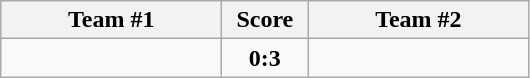<table class="wikitable" style="text-align:center;">
<tr>
<th width=140>Team #1</th>
<th width=50>Score</th>
<th width=140>Team #2</th>
</tr>
<tr>
<td style="text-align:right;"></td>
<td><strong>0:3</strong></td>
<td style="text-align:left;"></td>
</tr>
</table>
